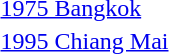<table>
<tr>
<td><a href='#'>1975 Bangkok</a></td>
<td></td>
<td></td>
<td></td>
</tr>
<tr>
<td><a href='#'>1995 Chiang Mai</a></td>
<td></td>
<td></td>
<td></td>
</tr>
<tr>
</tr>
</table>
